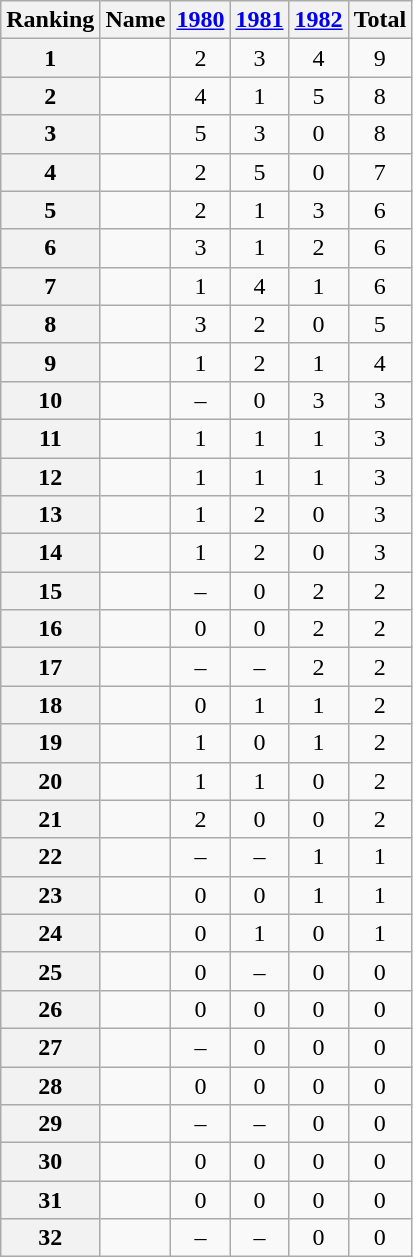<table class="wikitable sortable" style="text-align:center">
<tr>
<th scope=col>Ranking</th>
<th scope=col>Name</th>
<th scope=col><a href='#'>1980</a></th>
<th scope=col><a href='#'>1981</a></th>
<th scope=col><a href='#'>1982</a></th>
<th scope=col>Total</th>
</tr>
<tr>
<th scope=row>1</th>
<td data-sort-value="Reardon, Ray" align=left></td>
<td>2</td>
<td>3</td>
<td>4</td>
<td>9</td>
</tr>
<tr>
<th scope=row>2</th>
<td data-sort-value="Higgins, Alex" align=left></td>
<td>4</td>
<td>1</td>
<td>5</td>
<td>8</td>
</tr>
<tr>
<th scope=row>3</th>
<td data-sort-value="Thorburn, Cliff" align=left></td>
<td>5</td>
<td>3</td>
<td>0</td>
<td>8</td>
</tr>
<tr>
<th scope=row>4</th>
<td data-sort-value="Davis, Steve" align=left></td>
<td>2</td>
<td>5</td>
<td>0</td>
<td>7</td>
</tr>
<tr>
<th scope=row>5</th>
<td data-sort-value="Charlton, Eddie" align=left></td>
<td>2</td>
<td>1</td>
<td>3</td>
<td>6</td>
</tr>
<tr>
<th scope=row>6</th>
<td data-sort-value="Stevens, Kirk" align=left></td>
<td>3</td>
<td>1</td>
<td>2</td>
<td>6</td>
</tr>
<tr>
<th scope=row>7</th>
<td data-sort-value="Mountjoy, Doug" align=left></td>
<td>1</td>
<td>4</td>
<td>1</td>
<td>6</td>
</tr>
<tr>
<th scope=row>8</th>
<td data-sort-value="Taylor, David" align=left></td>
<td>3</td>
<td>2</td>
<td>0</td>
<td>5</td>
</tr>
<tr>
<th scope=row>9</th>
<td data-sort-value="Werbeniuk, Bill" align=left></td>
<td>1</td>
<td>2</td>
<td>1</td>
<td>4</td>
</tr>
<tr>
<th scope=row>10</th>
<td data-sort-value="White, Jimmy" align=left></td>
<td>–</td>
<td>0</td>
<td>3</td>
<td>3</td>
</tr>
<tr>
<th scope=row>11</th>
<td data-sort-value="Mans, Perrie" align=left></td>
<td>1</td>
<td>1</td>
<td>1</td>
<td>3</td>
</tr>
<tr>
<th scope=row>12</th>
<td data-sort-value="Spencer, John" align=left></td>
<td>1</td>
<td>1</td>
<td>1</td>
<td>3</td>
</tr>
<tr>
<th scope=row>13</th>
<td data-sort-value="Taylor, Dennis" align=left></td>
<td>1</td>
<td>2</td>
<td>0</td>
<td>3</td>
</tr>
<tr>
<th scope=row>14</th>
<td data-sort-value="Griffiths, Tery" align=left></td>
<td>1</td>
<td>2</td>
<td>0</td>
<td>3</td>
</tr>
<tr>
<th scope=row>15</th>
<td data-sort-value="Knowles, Tony" align=left></td>
<td>–</td>
<td>0</td>
<td>2</td>
<td>2</td>
</tr>
<tr>
<th scope=row>16</th>
<td data-sort-value="Thorne, Willie" align=left></td>
<td>0</td>
<td>0</td>
<td>2</td>
<td>2</td>
</tr>
<tr>
<th scope=row>17</th>
<td data-sort-value="Francisco, Silvino" align=left></td>
<td>–</td>
<td>–</td>
<td>2</td>
<td>2</td>
</tr>
<tr>
<th scope=row>18</th>
<td data-sort-value="Miles, Graham" align=left></td>
<td>0</td>
<td>1</td>
<td>1</td>
<td>2</td>
</tr>
<tr>
<th scope=row>19</th>
<td data-sort-value="Virgo, John" align=left></td>
<td>1</td>
<td>0</td>
<td>1</td>
<td>2</td>
</tr>
<tr>
<th scope=row>20</th>
<td data-sort-value="Davis, Fred" align=left></td>
<td>1</td>
<td>1</td>
<td>0</td>
<td>2</td>
</tr>
<tr>
<th scope=row>21</th>
<td data-sort-value="Wych, Jim" align=left></td>
<td>2</td>
<td>0</td>
<td>0</td>
<td>2</td>
</tr>
<tr>
<th scope=row>22</th>
<td data-sort-value="Reynolds, Dean" align=left></td>
<td>–</td>
<td>–</td>
<td>1</td>
<td>1</td>
</tr>
<tr>
<th scope=row>23</th>
<td data-sort-value="Fagan, Patsy" align=left></td>
<td>0</td>
<td>0</td>
<td>1</td>
<td>1</td>
</tr>
<tr>
<th scope=row>24</th>
<td data-sort-value="Meo, Tony" align=left></td>
<td>0</td>
<td>1</td>
<td>0</td>
<td>1</td>
</tr>
<tr>
<th scope=row>25</th>
<td data-sort-value="Bear, John" align=left></td>
<td>0</td>
<td>–</td>
<td>0</td>
<td>0</td>
</tr>
<tr>
<th scope=row>26</th>
<td data-sort-value="Wilson, Cliff" align=left></td>
<td>0</td>
<td>0</td>
<td>0</td>
<td>0</td>
</tr>
<tr>
<th scope=row>27</th>
<td data-sort-value="Martin, Dave" align=left></td>
<td>–</td>
<td>0</td>
<td>0</td>
<td>0</td>
</tr>
<tr>
<th scope=row>28</th>
<td data-sort-value="Meadowcroft, Jim" align=left></td>
<td>0</td>
<td>0</td>
<td>0</td>
<td>0</td>
</tr>
<tr>
<th scope=row>29</th>
<td data-sort-value="Donnelly, Jim" align=left></td>
<td>–</td>
<td>–</td>
<td>0</td>
<td>0</td>
</tr>
<tr>
<th scope=row>30</th>
<td data-sort-value="Dunning, John" align=left></td>
<td>0</td>
<td>0</td>
<td>0</td>
<td>0</td>
</tr>
<tr>
<th scope=row>31</th>
<td data-sort-value="Hallett, Mike" align=left></td>
<td>0</td>
<td>0</td>
<td>0</td>
<td>0</td>
</tr>
<tr>
<th scope=row>32</th>
<td data-sort-value="Fitzmaurice, Jack" align=left></td>
<td>–</td>
<td>–</td>
<td>0</td>
<td>0</td>
</tr>
</table>
